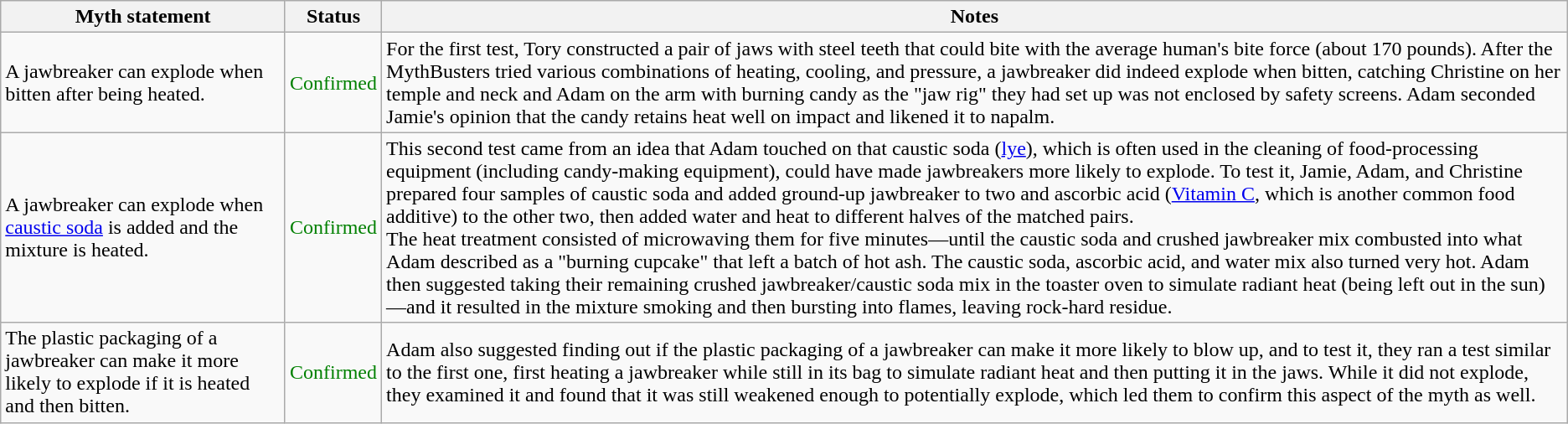<table class="wikitable plainrowheaders">
<tr>
<th>Myth statement</th>
<th>Status</th>
<th>Notes</th>
</tr>
<tr>
<td>A jawbreaker can explode when bitten after being heated.</td>
<td style="color:green">Confirmed</td>
<td>For the first test, Tory constructed a pair of jaws with steel teeth that could bite with the average human's bite force (about 170 pounds). After the MythBusters tried various combinations of heating, cooling, and pressure, a jawbreaker did indeed explode when bitten, catching Christine on her temple and neck and Adam on the arm with burning candy as the "jaw rig" they had set up was not enclosed by safety screens. Adam seconded Jamie's opinion that the candy retains heat well on impact and likened it to napalm.</td>
</tr>
<tr>
<td>A jawbreaker can explode when <a href='#'>caustic soda</a> is added and the mixture is heated.</td>
<td style="color:green">Confirmed</td>
<td>This second test came from an idea that Adam touched on that caustic soda (<a href='#'>lye</a>), which is often used in the cleaning of food-processing equipment (including candy-making equipment), could have made jawbreakers more likely to explode. To test it, Jamie, Adam, and Christine prepared four samples of caustic soda and added ground-up jawbreaker to two and ascorbic acid (<a href='#'>Vitamin C</a>, which is another common food additive) to the other two, then added water and heat to different halves of the matched pairs.<br>The heat treatment consisted of microwaving them for five minutes—until the caustic soda and crushed jawbreaker mix combusted into what Adam described as a "burning cupcake" that left a batch of hot ash. The caustic soda, ascorbic acid, and water mix also turned very hot. Adam then suggested taking their remaining crushed jawbreaker/caustic soda mix in the toaster oven to simulate radiant heat (being left out in the sun)—and it resulted in the mixture smoking and then bursting into flames, leaving rock-hard residue.</td>
</tr>
<tr>
<td>The plastic packaging of a jawbreaker can make it more likely to explode if it is heated and then bitten.</td>
<td style="color:green">Confirmed</td>
<td>Adam also suggested finding out if the plastic packaging of a jawbreaker can make it more likely to blow up, and to test it, they ran a test similar to the first one, first heating a jawbreaker while still in its bag to simulate radiant heat and then putting it in the jaws. While it did not explode, they examined it and found that it was still weakened enough to potentially explode, which led them to confirm this aspect of the myth as well.</td>
</tr>
</table>
